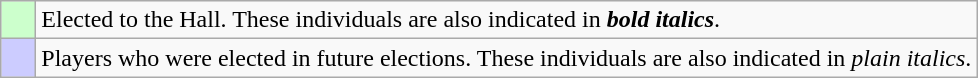<table class="wikitable">
<tr>
<td bgcolor="#ccffcc">    </td>
<td>Elected to the Hall. These individuals are also indicated in <strong><em>bold italics</em></strong>.</td>
</tr>
<tr>
<td bgcolor="#ccccff">    </td>
<td>Players who were elected in future elections. These individuals are also indicated in <em>plain italics</em>.</td>
</tr>
</table>
